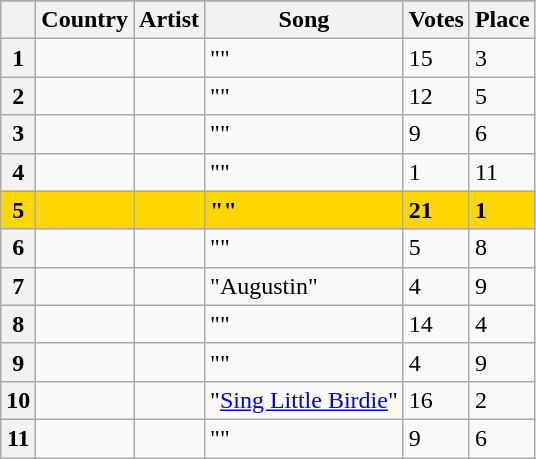<table class="sortable wikitable plainrowheaders">
<tr>
</tr>
<tr>
<th scope="col"></th>
<th scope="col">Country</th>
<th scope="col">Artist</th>
<th scope="col">Song</th>
<th scope="col" class="unsortable">Votes</th>
<th scope="col">Place</th>
</tr>
<tr>
<th scope="row" style="text-align:center;">1</th>
<td></td>
<td></td>
<td>""</td>
<td>15</td>
<td>3</td>
</tr>
<tr>
<th scope="row" style="text-align:center;">2</th>
<td></td>
<td></td>
<td>""</td>
<td>12</td>
<td>5</td>
</tr>
<tr>
<th scope="row" style="text-align:center;">3</th>
<td></td>
<td></td>
<td>""</td>
<td>9</td>
<td>6</td>
</tr>
<tr>
<th scope="row" style="text-align:center;">4</th>
<td></td>
<td></td>
<td>""</td>
<td>1</td>
<td>11</td>
</tr>
<tr style="font-weight:bold; background:gold">
<th scope="row" style="text-align:center; font-weight:bold; background:gold">5</th>
<td></td>
<td></td>
<td>""</td>
<td>21</td>
<td>1</td>
</tr>
<tr>
<th scope="row" style="text-align:center;">6</th>
<td></td>
<td></td>
<td>""</td>
<td>5</td>
<td>8</td>
</tr>
<tr>
<th scope="row" style="text-align:center;">7</th>
<td></td>
<td></td>
<td>"Augustin"</td>
<td>4</td>
<td>9</td>
</tr>
<tr>
<th scope="row" style="text-align:center;">8</th>
<td></td>
<td></td>
<td>""</td>
<td>14</td>
<td>4</td>
</tr>
<tr>
<th scope="row" style="text-align:center;">9</th>
<td></td>
<td></td>
<td>""</td>
<td>4</td>
<td>9</td>
</tr>
<tr>
<th scope="row" style="text-align:center;">10</th>
<td></td>
<td></td>
<td>"<a href='#'>Sing Little Birdie</a>"</td>
<td>16</td>
<td>2</td>
</tr>
<tr>
<th scope="row" style="text-align:center;">11</th>
<td></td>
<td></td>
<td>""</td>
<td>9</td>
<td>6</td>
</tr>
</table>
